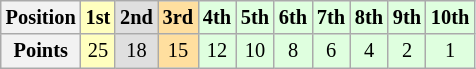<table class="wikitable" style="font-size: 85%;">
<tr>
<th>Position</th>
<td style="background:#ffffbf;" align="center"><strong>1st</strong></td>
<td style="background:#dfdfdf;" align="center"><strong>2nd</strong></td>
<td style="background:#ffdf9f;" align="center"><strong>3rd</strong></td>
<td style="background:#dfffdf;" align="center"><strong>4th</strong></td>
<td style="background:#dfffdf;" align="center"><strong>5th</strong></td>
<td style="background:#dfffdf;" align="center"><strong>6th</strong></td>
<td style="background:#dfffdf;" align="center"><strong>7th</strong></td>
<td style="background:#dfffdf;" align="center"><strong>8th</strong></td>
<td style="background:#dfffdf;" align="center"><strong>9th</strong></td>
<td style="background:#dfffdf;" align="center"><strong>10th</strong></td>
</tr>
<tr>
<th>Points</th>
<td style="background:#ffffbf;" align="center">25</td>
<td style="background:#dfdfdf;" align="center">18</td>
<td style="background:#ffdf9f;" align="center">15</td>
<td style="background:#dfffdf;" align="center">12</td>
<td style="background:#dfffdf;" align="center">10</td>
<td style="background:#dfffdf;" align="center">8</td>
<td style="background:#dfffdf;" align="center">6</td>
<td style="background:#dfffdf;" align="center">4</td>
<td style="background:#dfffdf;" align="center">2</td>
<td style="background:#dfffdf;" align="center">1</td>
</tr>
</table>
